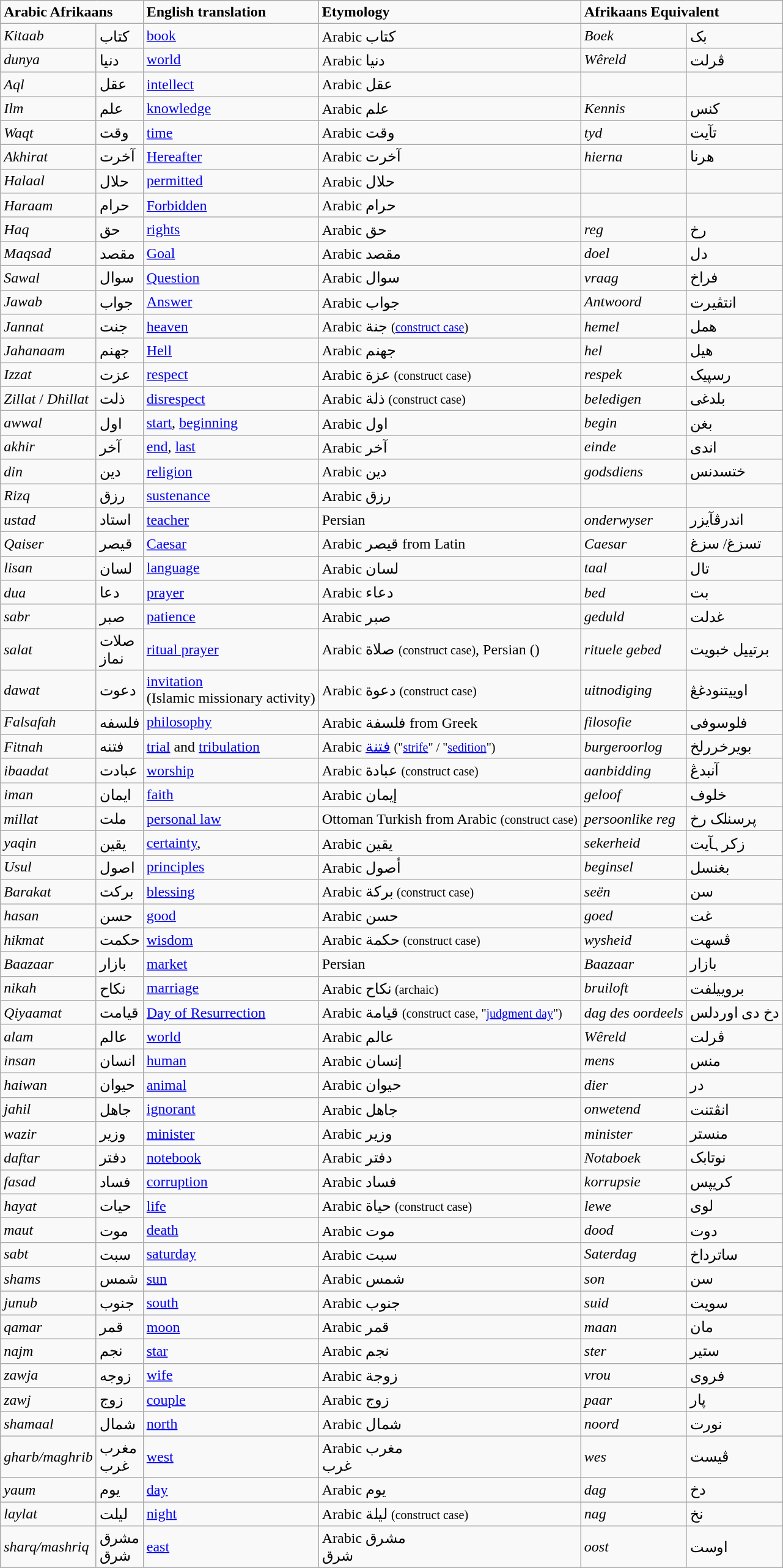<table class="wikitable">
<tr>
<td colspan="2"><strong>Arabic Afrikaans</strong></td>
<td><strong>English translation</strong></td>
<td><strong>Etymology</strong></td>
<td colspan="2"><strong>Afrikaans Equivalent</strong></td>
</tr>
<tr ->
<td><em>Kitaab</em></td>
<td>کتاب</td>
<td><a href='#'>book</a></td>
<td>Arabic كتاب</td>
<td><em>Boek</em></td>
<td>بک</td>
</tr>
<tr ->
<td><em>dunya</em></td>
<td>دنیا</td>
<td><a href='#'>world</a></td>
<td>Arabic دنيا</td>
<td><em>Wêreld</em></td>
<td>ڤرلت</td>
</tr>
<tr ->
<td><em>Aql</em></td>
<td>عقل</td>
<td><a href='#'>intellect</a></td>
<td>Arabic  عقل</td>
<td></td>
<td></td>
</tr>
<tr ->
<td><em>Ilm</em></td>
<td>علم</td>
<td><a href='#'>knowledge</a></td>
<td>Arabic علم</td>
<td><em>Kennis</em></td>
<td>کنس</td>
</tr>
<tr ->
<td><em>Waqt</em></td>
<td>وقت</td>
<td><a href='#'>time</a></td>
<td>Arabic وقت</td>
<td><em>tyd</em></td>
<td>تآیت</td>
</tr>
<tr ->
<td><em>Akhirat</em></td>
<td>آخرت</td>
<td><a href='#'>Hereafter</a></td>
<td>Arabic آخرت</td>
<td><em>hierna</em></td>
<td>هرنا</td>
</tr>
<tr ->
<td><em>Halaal</em></td>
<td>حلال</td>
<td><a href='#'>permitted</a></td>
<td>Arabic  حلال</td>
<td></td>
<td></td>
</tr>
<tr ->
<td><em>Haraam</em></td>
<td>حرام</td>
<td><a href='#'>Forbidden</a></td>
<td>Arabic  حرام</td>
<td></td>
<td></td>
</tr>
<tr ->
<td><em>Haq</em></td>
<td>حق</td>
<td><a href='#'>rights</a></td>
<td>Arabic حق</td>
<td><em>reg</em></td>
<td>رخ</td>
</tr>
<tr ->
<td><em>Maqsad</em></td>
<td>مقصد</td>
<td><a href='#'>Goal</a></td>
<td>Arabic مقصد</td>
<td><em>doel</em></td>
<td>دل</td>
</tr>
<tr ->
<td><em>Sawal</em></td>
<td>سوال</td>
<td><a href='#'>Question</a></td>
<td>Arabic سوال</td>
<td><em>vraag</em></td>
<td>فراخ</td>
</tr>
<tr ->
<td><em>Jawab</em></td>
<td>جواب</td>
<td><a href='#'>Answer</a></td>
<td>Arabic جواب</td>
<td><em>Antwoord</em></td>
<td>انتڤیرت</td>
</tr>
<tr ->
<td><em>Jannat</em></td>
<td>جنت</td>
<td><a href='#'>heaven</a></td>
<td>Arabic  جنة <small>(<a href='#'>construct case</a>)</small></td>
<td><em>hemel </em></td>
<td>همل</td>
</tr>
<tr ->
<td><em>Jahanaam</em></td>
<td>جهنم</td>
<td><a href='#'>Hell</a></td>
<td>Arabic جهنم</td>
<td><em>hel </em></td>
<td>هیل</td>
</tr>
<tr ->
<td><em>Izzat</em></td>
<td>عزت</td>
<td><a href='#'>respect</a></td>
<td>Arabic عزة <small>(construct case)</small></td>
<td><em>respek</em></td>
<td>رسپیک</td>
</tr>
<tr ->
<td><em>Zillat</em> / <em> Dhillat</em></td>
<td>ذلت</td>
<td><a href='#'>disrespect</a></td>
<td>Arabic ذلة <small>(construct case)</small></td>
<td><em>beledigen</em></td>
<td>بلدغی</td>
</tr>
<tr ->
<td><em>awwal</em></td>
<td>اول</td>
<td><a href='#'>start</a>, <a href='#'>beginning</a></td>
<td>Arabic اول</td>
<td><em>begin</em></td>
<td>بغن</td>
</tr>
<tr ->
<td><em>akhir</em></td>
<td>آخر</td>
<td><a href='#'>end</a>, <a href='#'>last</a></td>
<td>Arabic آخر</td>
<td><em>einde </em></td>
<td>اندی</td>
</tr>
<tr ->
<td><em>din</em></td>
<td>دین</td>
<td><a href='#'>religion</a></td>
<td>Arabic  دين</td>
<td><em>godsdiens</em></td>
<td>ختسدنس</td>
</tr>
<tr ->
<td><em>Rizq</em></td>
<td>رزق</td>
<td><a href='#'>sustenance</a></td>
<td>Arabic رزق</td>
<td></td>
<td></td>
</tr>
<tr ->
<td><em>ustad</em></td>
<td>استاد</td>
<td><a href='#'>teacher</a></td>
<td>Persian   </td>
<td><em>onderwyser</em></td>
<td>اندرڤآیزر</td>
</tr>
<tr ->
<td><em>Qaiser</em></td>
<td>قیصر</td>
<td><a href='#'>Caesar</a></td>
<td>Arabic قيصر from Latin</td>
<td><em>Caesar</em></td>
<td>تسزغ/  سزغ</td>
</tr>
<tr ->
<td><em>lisan</em></td>
<td>لسان</td>
<td><a href='#'>language</a></td>
<td>Arabic  لسان</td>
<td><em>taal</em></td>
<td>تال</td>
</tr>
<tr ->
<td><em>dua</em></td>
<td>دعا</td>
<td><a href='#'>prayer</a></td>
<td>Arabic   دعاء</td>
<td><em>bed</em></td>
<td>بت</td>
</tr>
<tr ->
<td><em>sabr</em></td>
<td>صبر</td>
<td><a href='#'>patience</a></td>
<td>Arabic  صبر</td>
<td><em>geduld</em></td>
<td>غدلت</td>
</tr>
<tr ->
<td><em>salat</em> <br> </td>
<td>صلات <br> نماز</td>
<td><a href='#'>ritual prayer</a></td>
<td>Arabic صلاة <small>(construct case)</small>, Persian ()</td>
<td><em>rituele gebed</em></td>
<td>برتییل خبویت</td>
</tr>
<tr ->
<td><em>dawat</em></td>
<td>دعوت</td>
<td><a href='#'>invitation</a><br>(Islamic missionary activity)</td>
<td>Arabic دعوة <small>(construct case)</small></td>
<td><em>uitnodiging</em></td>
<td>اوییتنودغڠ</td>
</tr>
<tr ->
<td><em>Falsafah</em></td>
<td>فلسفه</td>
<td><a href='#'>philosophy</a></td>
<td>Arabic  فلسفة from Greek</td>
<td><em>filosofie</em></td>
<td>فلوسوفی</td>
</tr>
<tr ->
<td><em>Fitnah</em></td>
<td>فتنه</td>
<td><a href='#'>trial</a> and <a href='#'>tribulation</a></td>
<td>Arabic  <a href='#'>فتنة</a> <small>("<a href='#'>strife</a>" / "<a href='#'>sedition</a>")</small></td>
<td><em>burgeroorlog</em></td>
<td>بویرخررلخ</td>
</tr>
<tr ->
<td><em>ibaadat</em></td>
<td>عبادت</td>
<td><a href='#'>worship</a></td>
<td>Arabic عبادة <small>(construct case)</small></td>
<td><em>aanbidding</em></td>
<td>آنبدڠ</td>
</tr>
<tr ->
<td><em>iman</em></td>
<td>ایمان</td>
<td><a href='#'>faith</a></td>
<td>Arabic  إيمان</td>
<td><em>geloof</em></td>
<td>خلوف</td>
</tr>
<tr ->
<td><em>millat</em></td>
<td>ملت</td>
<td><a href='#'>personal law</a></td>
<td>Ottoman Turkish  from Arabic  <small>(construct case)</small></td>
<td><em>persoonlike reg</em></td>
<td>پرسنلک رخ</td>
</tr>
<tr ->
<td><em>yaqin</em></td>
<td>یقین</td>
<td><a href='#'>certainty</a>,</td>
<td>Arabic  يقين</td>
<td><em>sekerheid</em></td>
<td>زکرہآیت</td>
</tr>
<tr ->
<td><em>Usul</em></td>
<td>اصول</td>
<td><a href='#'>principles</a></td>
<td>Arabic  أصول</td>
<td><em>beginsel</em></td>
<td>بغنسل</td>
</tr>
<tr ->
<td><em>Barakat</em></td>
<td>برکت</td>
<td><a href='#'>blessing</a></td>
<td>Arabic بركة <small>(construct case)</small></td>
<td><em>seën</em></td>
<td>سن</td>
</tr>
<tr ->
<td><em>hasan</em></td>
<td>حسن</td>
<td><a href='#'>good</a></td>
<td>Arabic  حسن</td>
<td><em>goed</em></td>
<td>غت</td>
</tr>
<tr ->
<td><em>hikmat</em></td>
<td>حکمت</td>
<td><a href='#'>wisdom</a></td>
<td>Arabic  حکمة <small>(construct case)</small></td>
<td><em>wysheid</em></td>
<td>ڤسهت</td>
</tr>
<tr ->
<td><em>Baazaar</em></td>
<td>بازار</td>
<td><a href='#'>market</a></td>
<td>Persian  </td>
<td><em>Baazaar</em></td>
<td>بازار</td>
</tr>
<tr ->
<td><em>nikah</em></td>
<td>نکاح</td>
<td><a href='#'>marriage</a></td>
<td>Arabic  نكاح <small>(archaic)</small></td>
<td><em>bruiloft</em></td>
<td>بروییلفت</td>
</tr>
<tr ->
<td><em>Qiyaamat</em></td>
<td>قیامت</td>
<td><a href='#'>Day of Resurrection</a></td>
<td>Arabic  قيامة <small>(construct case, "<a href='#'>judgment day</a>")</small></td>
<td><em>dag des oordeels</em></td>
<td>دخ دی اوردلس</td>
</tr>
<tr ->
<td><em>alam</em></td>
<td>عالم</td>
<td><a href='#'>world</a></td>
<td>Arabic  عالم</td>
<td><em>Wêreld</em></td>
<td>ڤرلت</td>
</tr>
<tr ->
<td><em>insan</em></td>
<td>انسان</td>
<td><a href='#'>human</a></td>
<td>Arabic  إنسان</td>
<td><em>mens</em></td>
<td>منس</td>
</tr>
<tr ->
<td><em>haiwan</em></td>
<td>حیوان</td>
<td><a href='#'>animal</a></td>
<td>Arabic حيوان</td>
<td><em>dier</em></td>
<td>در</td>
</tr>
<tr ->
<td><em>jahil</em></td>
<td>جاهل</td>
<td><a href='#'>ignorant</a></td>
<td>Arabic جاهل</td>
<td><em>onwetend</em></td>
<td>انڤتنت</td>
</tr>
<tr ->
<td><em>wazir</em></td>
<td>وزیر</td>
<td><a href='#'>minister</a></td>
<td>Arabic وزير</td>
<td><em>minister</em></td>
<td>منستر</td>
</tr>
<tr ->
<td><em>daftar</em></td>
<td>دفتر</td>
<td><a href='#'>notebook</a></td>
<td>Arabic دفتر</td>
<td><em>Notaboek</em></td>
<td>نوتابک</td>
</tr>
<tr ->
<td><em>fasad</em></td>
<td>فساد</td>
<td><a href='#'>corruption</a></td>
<td>Arabic فساد</td>
<td><em>korrupsie</em></td>
<td>کریپس</td>
</tr>
<tr ->
<td><em> hayat</em></td>
<td>حیات</td>
<td><a href='#'>life</a></td>
<td>Arabic حياة <small>(construct case)</small></td>
<td><em>lewe</em></td>
<td>لوی</td>
</tr>
<tr ->
<td><em> maut</em></td>
<td>موت</td>
<td><a href='#'>death</a></td>
<td>Arabic موت</td>
<td><em>dood</em></td>
<td>دوت</td>
</tr>
<tr ->
<td><em> sabt</em></td>
<td>سبت</td>
<td><a href='#'>saturday</a></td>
<td>Arabic سبت</td>
<td><em>Saterdag</em></td>
<td>ساترداخ</td>
</tr>
<tr ->
<td><em> shams</em></td>
<td>شمس</td>
<td><a href='#'>sun</a></td>
<td>Arabic شمس</td>
<td><em>son</em></td>
<td>سن</td>
</tr>
<tr ->
<td><em> junub</em></td>
<td>جنوب</td>
<td><a href='#'>south</a></td>
<td>Arabic جنوب</td>
<td><em>suid</em></td>
<td>سویت</td>
</tr>
<tr ->
<td><em> qamar</em></td>
<td>قمر</td>
<td><a href='#'>moon</a></td>
<td>Arabic قمر</td>
<td><em>maan</em></td>
<td>مان</td>
</tr>
<tr ->
<td><em> najm</em></td>
<td>نجم</td>
<td><a href='#'>star</a></td>
<td>Arabic نجم</td>
<td><em>ster</em></td>
<td>ستیر</td>
</tr>
<tr ->
<td><em> zawja</em></td>
<td>زوجه</td>
<td><a href='#'>wife</a></td>
<td>Arabic زوجة</td>
<td><em>vrou</em></td>
<td>فروی</td>
</tr>
<tr ->
<td><em> zawj</em></td>
<td>زوج</td>
<td><a href='#'>couple</a></td>
<td>Arabic زوج</td>
<td><em>paar</em></td>
<td>پار</td>
</tr>
<tr ->
<td><em> shamaal</em></td>
<td>شمال</td>
<td><a href='#'>north</a></td>
<td>Arabic شمال</td>
<td><em>noord</em></td>
<td>نورت</td>
</tr>
<tr ->
<td><em> gharb/maghrib</em></td>
<td>مغرب<br> غرب</td>
<td><a href='#'>west</a></td>
<td>Arabic مغرب <br> غرب</td>
<td><em>wes</em></td>
<td>ڤیست</td>
</tr>
<tr ->
<td><em> yaum</em></td>
<td>یوم</td>
<td><a href='#'>day</a></td>
<td>Arabic يوم</td>
<td><em> dag</em></td>
<td>دخ</td>
</tr>
<tr ->
<td><em> laylat</em></td>
<td>لیلت</td>
<td><a href='#'>night</a></td>
<td>Arabic  ليلة <small>(construct case)</small></td>
<td><em>nag</em></td>
<td>نخ</td>
</tr>
<tr ->
<td><em> sharq/mashriq</em></td>
<td>مشرق <br> شرق</td>
<td><a href='#'>east</a></td>
<td>Arabic مشرق <br> شرق</td>
<td><em>oost</em></td>
<td>اوست</td>
</tr>
<tr ->
</tr>
</table>
